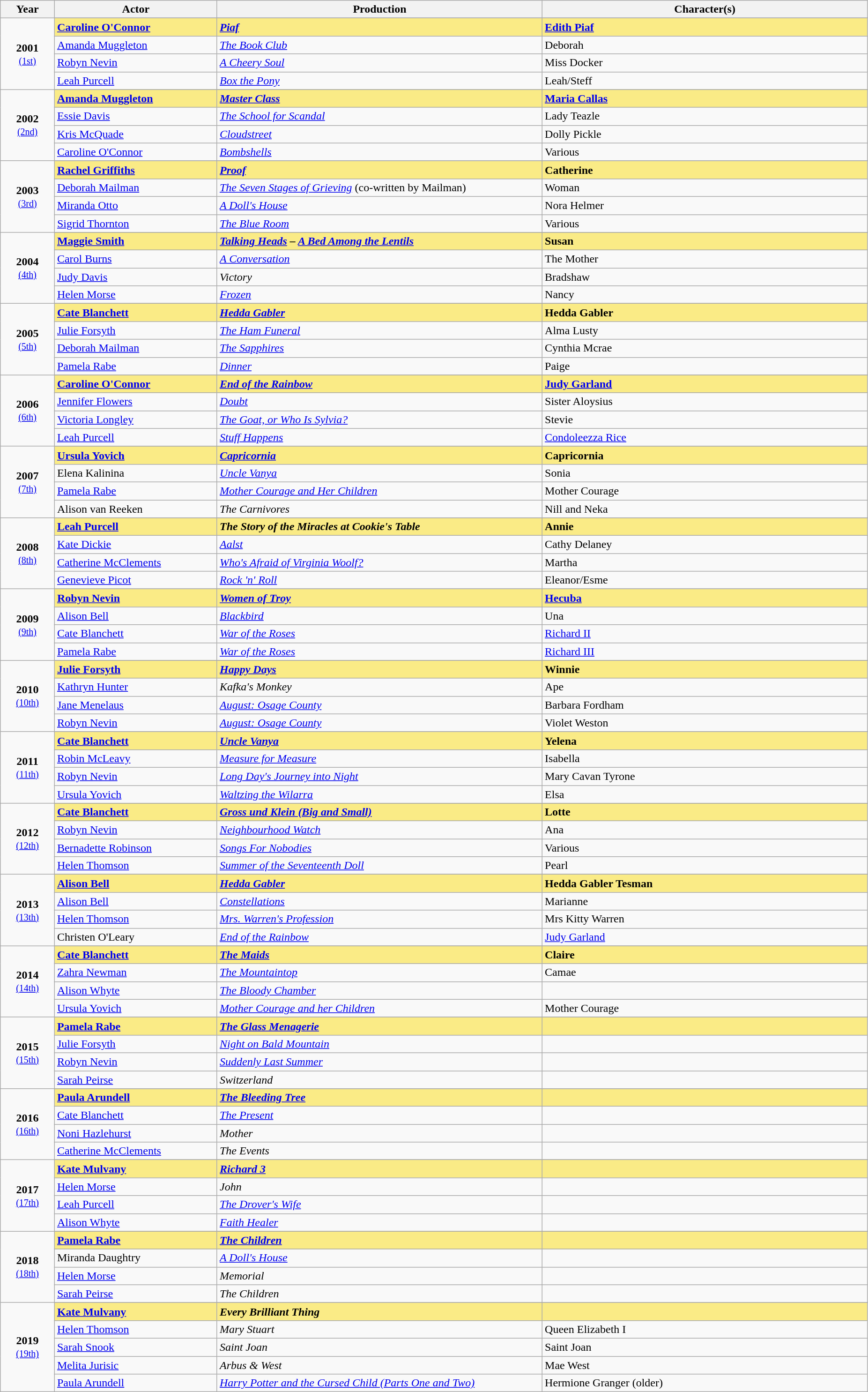<table class="wikitable">
<tr>
<th width="5%">Year</th>
<th width="15%">Actor</th>
<th width="30%">Production</th>
<th width="30%">Character(s)</th>
</tr>
<tr>
<td rowspan="5" align="center"><strong>2001</strong><br><small><a href='#'>(1st)</a></small></td>
</tr>
<tr style="background:#FAEB86">
<td><strong><a href='#'>Caroline O'Connor</a></strong></td>
<td><strong><em><a href='#'>Piaf</a></em></strong></td>
<td><strong><a href='#'>Edith Piaf</a></strong></td>
</tr>
<tr>
<td><a href='#'>Amanda Muggleton</a></td>
<td><em><a href='#'>The Book Club</a></em></td>
<td>Deborah</td>
</tr>
<tr>
<td><a href='#'>Robyn Nevin</a></td>
<td><em><a href='#'>A Cheery Soul</a></em></td>
<td>Miss Docker</td>
</tr>
<tr>
<td><a href='#'>Leah Purcell</a></td>
<td><em><a href='#'>Box the Pony</a></em></td>
<td>Leah/Steff</td>
</tr>
<tr>
<td rowspan="5" align="center"><strong>2002</strong><br><small><a href='#'>(2nd)</a></small></td>
</tr>
<tr style="background:#FAEB86">
<td><strong><a href='#'>Amanda Muggleton</a></strong></td>
<td><strong><em><a href='#'>Master Class</a></em></strong></td>
<td><strong><a href='#'>Maria Callas</a></strong></td>
</tr>
<tr>
<td><a href='#'>Essie Davis</a></td>
<td><em><a href='#'>The School for Scandal</a></em></td>
<td>Lady Teazle</td>
</tr>
<tr>
<td><a href='#'>Kris McQuade</a></td>
<td><em><a href='#'>Cloudstreet</a></em></td>
<td>Dolly Pickle</td>
</tr>
<tr>
<td><a href='#'>Caroline O'Connor</a></td>
<td><em><a href='#'>Bombshells</a></em></td>
<td>Various</td>
</tr>
<tr>
<td rowspan="5" align="center"><strong>2003</strong><br><small><a href='#'>(3rd)</a></small></td>
</tr>
<tr style="background:#FAEB86">
<td><strong><a href='#'>Rachel Griffiths</a></strong></td>
<td><strong><em><a href='#'>Proof</a></em></strong></td>
<td><strong>Catherine</strong></td>
</tr>
<tr>
<td><a href='#'>Deborah Mailman</a></td>
<td><em><a href='#'>The Seven Stages of Grieving</a></em> (co-written by Mailman)</td>
<td>Woman</td>
</tr>
<tr>
<td><a href='#'>Miranda Otto</a></td>
<td><em><a href='#'>A Doll's House</a></em></td>
<td>Nora Helmer</td>
</tr>
<tr>
<td><a href='#'>Sigrid Thornton</a></td>
<td><em><a href='#'>The Blue Room</a></em></td>
<td>Various</td>
</tr>
<tr>
<td rowspan="5" align="center"><strong>2004</strong><br><small><a href='#'>(4th)</a></small></td>
</tr>
<tr style="background:#FAEB86">
<td><strong><a href='#'>Maggie Smith</a></strong></td>
<td><strong><em><a href='#'>Talking Heads</a> – <a href='#'>A Bed Among the Lentils</a></em></strong></td>
<td><strong>Susan</strong></td>
</tr>
<tr>
<td><a href='#'>Carol Burns</a></td>
<td><em><a href='#'>A Conversation</a></em></td>
<td>The Mother</td>
</tr>
<tr>
<td><a href='#'>Judy Davis</a></td>
<td><em>Victory</em></td>
<td>Bradshaw</td>
</tr>
<tr>
<td><a href='#'>Helen Morse</a></td>
<td><em><a href='#'>Frozen</a></em></td>
<td>Nancy</td>
</tr>
<tr>
<td rowspan="5" align="center"><strong>2005</strong><br><small><a href='#'>(5th)</a></small></td>
</tr>
<tr style="background:#FAEB86">
<td><strong><a href='#'>Cate Blanchett</a></strong></td>
<td><strong><em><a href='#'>Hedda Gabler</a></em></strong></td>
<td><strong>Hedda Gabler</strong></td>
</tr>
<tr>
<td><a href='#'>Julie Forsyth</a></td>
<td><em><a href='#'>The Ham Funeral</a></em></td>
<td>Alma Lusty</td>
</tr>
<tr>
<td><a href='#'>Deborah Mailman</a></td>
<td><em><a href='#'>The Sapphires</a></em></td>
<td>Cynthia Mcrae</td>
</tr>
<tr>
<td><a href='#'>Pamela Rabe</a></td>
<td><em><a href='#'>Dinner</a></em></td>
<td>Paige</td>
</tr>
<tr>
<td rowspan="5" align="center"><strong>2006</strong><br><small><a href='#'>(6th)</a></small></td>
</tr>
<tr style="background:#FAEB86">
<td><strong><a href='#'>Caroline O'Connor</a></strong></td>
<td><strong><em><a href='#'>End of the Rainbow</a></em></strong></td>
<td><strong><a href='#'>Judy Garland</a></strong></td>
</tr>
<tr>
<td><a href='#'>Jennifer Flowers</a></td>
<td><em><a href='#'>Doubt</a></em></td>
<td>Sister Aloysius</td>
</tr>
<tr>
<td><a href='#'>Victoria Longley</a></td>
<td><em><a href='#'>The Goat, or Who Is Sylvia?</a></em></td>
<td>Stevie</td>
</tr>
<tr>
<td><a href='#'>Leah Purcell</a></td>
<td><em><a href='#'>Stuff Happens</a></em></td>
<td><a href='#'>Condoleezza Rice</a></td>
</tr>
<tr>
<td rowspan="5" align="center"><strong>2007</strong><br><small><a href='#'>(7th)</a></small></td>
</tr>
<tr style="background:#FAEB86">
<td><strong><a href='#'>Ursula Yovich</a></strong></td>
<td><strong><em><a href='#'>Capricornia</a></em></strong></td>
<td><strong>Capricornia</strong></td>
</tr>
<tr>
<td>Elena Kalinina</td>
<td><em><a href='#'>Uncle Vanya</a></em></td>
<td>Sonia</td>
</tr>
<tr>
<td><a href='#'>Pamela Rabe</a></td>
<td><em><a href='#'>Mother Courage and Her Children</a></em></td>
<td>Mother Courage</td>
</tr>
<tr>
<td>Alison van Reeken</td>
<td><em>The Carnivores</em></td>
<td>Nill and Neka</td>
</tr>
<tr>
<td rowspan="5" align="center"><strong>2008</strong><br><small><a href='#'>(8th)</a></small></td>
</tr>
<tr style="background:#FAEB86">
<td><strong><a href='#'>Leah Purcell</a></strong></td>
<td><strong><em>The Story of the Miracles at Cookie's Table</em></strong></td>
<td><strong>Annie</strong></td>
</tr>
<tr>
<td><a href='#'>Kate Dickie</a></td>
<td><em><a href='#'>Aalst</a></em></td>
<td>Cathy Delaney</td>
</tr>
<tr>
<td><a href='#'>Catherine McClements</a></td>
<td><em><a href='#'>Who's Afraid of Virginia Woolf?</a></em></td>
<td>Martha</td>
</tr>
<tr>
<td><a href='#'>Genevieve Picot</a></td>
<td><em><a href='#'>Rock 'n' Roll</a></em></td>
<td>Eleanor/Esme</td>
</tr>
<tr>
<td rowspan="5" align="center"><strong>2009</strong><br><small><a href='#'>(9th)</a></small></td>
</tr>
<tr style="background:#FAEB86">
<td><strong><a href='#'>Robyn Nevin</a></strong></td>
<td><strong><em><a href='#'>Women of Troy</a></em></strong></td>
<td><strong><a href='#'>Hecuba</a></strong></td>
</tr>
<tr>
<td><a href='#'>Alison Bell</a></td>
<td><em><a href='#'>Blackbird</a></em></td>
<td>Una</td>
</tr>
<tr>
<td><a href='#'>Cate Blanchett</a></td>
<td><em><a href='#'>War of the Roses</a></em></td>
<td><a href='#'>Richard II</a></td>
</tr>
<tr>
<td><a href='#'>Pamela Rabe</a></td>
<td><em><a href='#'>War of the Roses</a></em></td>
<td><a href='#'>Richard III</a></td>
</tr>
<tr>
<td rowspan="5" align="center"><strong>2010</strong><br><small><a href='#'>(10th)</a></small></td>
</tr>
<tr style="background:#FAEB86">
<td><strong><a href='#'>Julie Forsyth</a></strong></td>
<td><strong><em><a href='#'>Happy Days</a></em></strong></td>
<td><strong>Winnie</strong></td>
</tr>
<tr>
<td><a href='#'>Kathryn Hunter</a></td>
<td><em>Kafka's Monkey</em></td>
<td>Ape</td>
</tr>
<tr>
<td><a href='#'>Jane Menelaus</a></td>
<td><em><a href='#'>August: Osage County</a></em></td>
<td>Barbara Fordham</td>
</tr>
<tr>
<td><a href='#'>Robyn Nevin</a></td>
<td><em><a href='#'>August: Osage County</a></em></td>
<td>Violet Weston</td>
</tr>
<tr>
<td rowspan="5" align="center"><strong>2011</strong><br><small><a href='#'>(11th)</a></small></td>
</tr>
<tr style="background:#FAEB86">
<td><strong><a href='#'>Cate Blanchett</a></strong></td>
<td><strong><em><a href='#'>Uncle Vanya</a></em></strong></td>
<td><strong>Yelena</strong></td>
</tr>
<tr>
<td><a href='#'>Robin McLeavy</a></td>
<td><em><a href='#'>Measure for Measure</a></em></td>
<td>Isabella</td>
</tr>
<tr>
<td><a href='#'>Robyn Nevin</a></td>
<td><em><a href='#'>Long Day's Journey into Night</a></em></td>
<td>Mary Cavan Tyrone</td>
</tr>
<tr>
<td><a href='#'>Ursula Yovich</a></td>
<td><em><a href='#'>Waltzing the Wilarra</a></em></td>
<td>Elsa</td>
</tr>
<tr>
<td rowspan="5" align="center"><strong>2012</strong><br><small><a href='#'>(12th)</a></small></td>
</tr>
<tr style="background:#FAEB86">
<td><strong><a href='#'>Cate Blanchett</a></strong></td>
<td><strong><em><a href='#'>Gross und Klein (Big and Small)</a></em></strong></td>
<td><strong>Lotte</strong></td>
</tr>
<tr>
<td><a href='#'>Robyn Nevin</a></td>
<td><em><a href='#'>Neighbourhood Watch</a></em></td>
<td>Ana</td>
</tr>
<tr>
<td><a href='#'>Bernadette Robinson</a></td>
<td><em><a href='#'>Songs For Nobodies</a></em></td>
<td>Various</td>
</tr>
<tr>
<td><a href='#'>Helen Thomson</a></td>
<td><em><a href='#'>Summer of the Seventeenth Doll</a></em></td>
<td>Pearl</td>
</tr>
<tr>
<td rowspan="5" align="center"><strong>2013</strong><br><small><a href='#'>(13th)</a></small></td>
</tr>
<tr style="background:#FAEB86">
<td><strong><a href='#'>Alison Bell</a></strong></td>
<td><strong><em><a href='#'>Hedda Gabler</a></em></strong></td>
<td><strong>Hedda Gabler Tesman</strong></td>
</tr>
<tr>
<td><a href='#'>Alison Bell</a></td>
<td><em><a href='#'>Constellations</a></em></td>
<td>Marianne</td>
</tr>
<tr>
<td><a href='#'>Helen Thomson</a></td>
<td><em><a href='#'>Mrs. Warren's Profession</a></em></td>
<td>Mrs Kitty Warren</td>
</tr>
<tr>
<td>Christen O'Leary</td>
<td><em><a href='#'>End of the Rainbow</a></em></td>
<td><a href='#'>Judy Garland</a></td>
</tr>
<tr>
<td rowspan="5" align="center"><strong>2014</strong><br><small><a href='#'>(14th)</a></small></td>
</tr>
<tr style="background:#FAEB86">
<td><strong><a href='#'>Cate Blanchett</a></strong></td>
<td><strong><em><a href='#'>The Maids</a></em></strong></td>
<td><strong>Claire</strong></td>
</tr>
<tr>
<td><a href='#'>Zahra Newman</a></td>
<td><em><a href='#'>The Mountaintop</a></em></td>
<td>Camae</td>
</tr>
<tr>
<td><a href='#'>Alison Whyte</a></td>
<td><em><a href='#'>The Bloody Chamber</a></em></td>
<td></td>
</tr>
<tr>
<td><a href='#'>Ursula Yovich</a></td>
<td><em><a href='#'>Mother Courage and her Children</a></em></td>
<td>Mother Courage</td>
</tr>
<tr>
<td rowspan="5" align="center"><strong>2015</strong><br><small><a href='#'>(15th)</a></small></td>
</tr>
<tr style="background:#FAEB86">
<td><strong><a href='#'>Pamela Rabe</a></strong></td>
<td><strong><em><a href='#'>The Glass Menagerie</a></em></strong></td>
<td></td>
</tr>
<tr>
<td><a href='#'>Julie Forsyth</a></td>
<td><em><a href='#'>Night on Bald Mountain</a></em></td>
<td></td>
</tr>
<tr>
<td><a href='#'>Robyn Nevin</a></td>
<td><em><a href='#'>Suddenly Last Summer</a></em></td>
<td></td>
</tr>
<tr>
<td><a href='#'>Sarah Peirse</a></td>
<td><em>Switzerland</em></td>
<td></td>
</tr>
<tr>
<td rowspan="5" align="center"><strong>2016</strong><br><small><a href='#'>(16th)</a></small></td>
</tr>
<tr style="background:#FAEB86">
<td><strong><a href='#'>Paula Arundell</a></strong></td>
<td><strong><em><a href='#'>The Bleeding Tree</a></em></strong></td>
<td></td>
</tr>
<tr>
<td><a href='#'>Cate Blanchett</a></td>
<td><em><a href='#'>The Present</a></em></td>
<td></td>
</tr>
<tr>
<td><a href='#'>Noni Hazlehurst</a></td>
<td><em>Mother</em></td>
<td></td>
</tr>
<tr>
<td><a href='#'>Catherine McClements</a></td>
<td><em>The Events</em></td>
<td></td>
</tr>
<tr>
<td rowspan="5" align="center"><strong>2017</strong><br><small><a href='#'>(17th)</a></small></td>
</tr>
<tr style="background:#FAEB86">
<td><strong><a href='#'>Kate Mulvany</a></strong></td>
<td><a href='#'><strong><em>Richard 3</em></strong></a></td>
<td></td>
</tr>
<tr>
<td><a href='#'>Helen Morse</a></td>
<td><em>John</em></td>
<td></td>
</tr>
<tr>
<td><a href='#'>Leah Purcell</a></td>
<td><em><a href='#'>The Drover's Wife</a></em></td>
<td></td>
</tr>
<tr>
<td><a href='#'>Alison Whyte</a></td>
<td><em><a href='#'>Faith Healer</a></em></td>
<td></td>
</tr>
<tr>
<td rowspan="5" align="center"><strong>2018</strong><br><small><a href='#'>(18th)</a></small></td>
</tr>
<tr style="background:#FAEB86">
<td><strong><a href='#'>Pamela Rabe</a></strong></td>
<td><em><a href='#'><strong>The Children</strong></a></em></td>
<td></td>
</tr>
<tr>
<td>Miranda Daughtry</td>
<td><em><a href='#'>A Doll's House</a></em></td>
<td></td>
</tr>
<tr>
<td><a href='#'>Helen Morse</a></td>
<td><em>Memorial</em></td>
<td></td>
</tr>
<tr>
<td><a href='#'>Sarah Peirse</a></td>
<td><em>The Children</em></td>
<td></td>
</tr>
<tr>
<td rowspan="6" align="center"><strong>2019</strong><br><small><a href='#'>(19th)</a></small></td>
</tr>
<tr style="background:#FAEB86">
<td><strong><a href='#'>Kate Mulvany</a></strong></td>
<td><strong><em>Every Brilliant Thing</em></strong></td>
<td></td>
</tr>
<tr>
<td><a href='#'>Helen Thomson</a></td>
<td><em>Mary Stuart</em></td>
<td>Queen Elizabeth I</td>
</tr>
<tr>
<td><a href='#'>Sarah Snook</a></td>
<td><em>Saint Joan</em></td>
<td>Saint Joan</td>
</tr>
<tr>
<td><a href='#'>Melita Jurisic</a></td>
<td><em>Arbus & West</em></td>
<td>Mae West</td>
</tr>
<tr>
<td><a href='#'>Paula Arundell</a></td>
<td><em><a href='#'>Harry Potter and the Cursed Child (Parts One and Two)</a></em></td>
<td>Hermione Granger (older)</td>
</tr>
</table>
